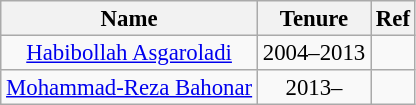<table class="wikitable" style="text-align:center; font-size:95%; line-height:16px;">
<tr>
<th>Name</th>
<th>Tenure</th>
<th>Ref</th>
</tr>
<tr>
<td><a href='#'>Habibollah Asgaroladi</a></td>
<td>2004–2013</td>
<td></td>
</tr>
<tr>
<td><a href='#'>Mohammad-Reza Bahonar</a></td>
<td>2013–</td>
<td></td>
</tr>
</table>
